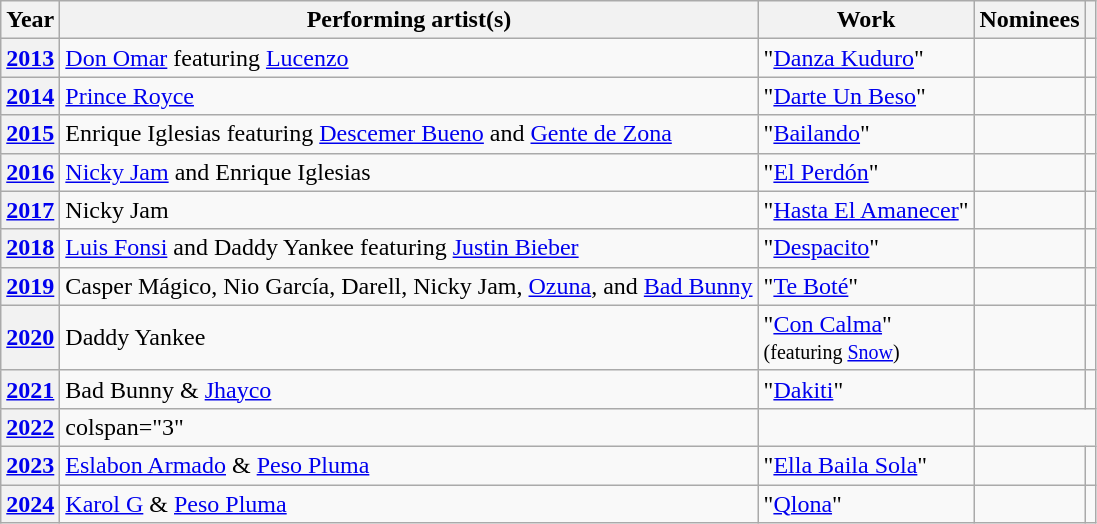<table class="wikitable">
<tr>
<th>Year</th>
<th>Performing artist(s)</th>
<th>Work</th>
<th>Nominees</th>
<th></th>
</tr>
<tr>
<th scope="row"><a href='#'>2013</a></th>
<td><a href='#'>Don Omar</a> featuring <a href='#'>Lucenzo</a></td>
<td>"<a href='#'>Danza Kuduro</a>"</td>
<td></td>
<td style="text-align:center;"></td>
</tr>
<tr>
<th scope="row"><a href='#'>2014</a></th>
<td><a href='#'>Prince Royce</a></td>
<td>"<a href='#'>Darte Un Beso</a>"</td>
<td></td>
<td style="text-align:center;"><br></td>
</tr>
<tr>
<th scope="row"><a href='#'>2015</a></th>
<td>Enrique Iglesias featuring <a href='#'>Descemer Bueno</a> and <a href='#'>Gente de Zona</a></td>
<td>"<a href='#'>Bailando</a>"</td>
<td></td>
<td style="text-align:center;"><br></td>
</tr>
<tr>
<th scope="row"><a href='#'>2016</a></th>
<td><a href='#'>Nicky Jam</a> and Enrique Iglesias</td>
<td>"<a href='#'>El Perdón</a>"</td>
<td></td>
<td style="text-align:center;"></td>
</tr>
<tr>
<th scope="row"><a href='#'>2017</a></th>
<td>Nicky Jam</td>
<td>"<a href='#'>Hasta El Amanecer</a>"</td>
<td></td>
<td style="text-align:center;"></td>
</tr>
<tr>
<th scope="row"><a href='#'>2018</a></th>
<td><a href='#'>Luis Fonsi</a> and Daddy Yankee featuring <a href='#'>Justin Bieber</a></td>
<td>"<a href='#'>Despacito</a>"</td>
<td></td>
<td style="text-align:center;"></td>
</tr>
<tr>
<th scope="row"><a href='#'>2019</a></th>
<td>Casper Mágico, Nio García, Darell, Nicky Jam, <a href='#'>Ozuna</a>, and <a href='#'>Bad Bunny</a></td>
<td>"<a href='#'>Te Boté</a>"</td>
<td></td>
<td style="text-align:center;"></td>
</tr>
<tr>
<th scope="row"><a href='#'>2020</a></th>
<td>Daddy Yankee</td>
<td>"<a href='#'>Con Calma</a>"<br><small>(featuring <a href='#'>Snow</a>)</small></td>
<td></td>
<td style="text-align:center;"></td>
</tr>
<tr>
<th scope="row"><a href='#'>2021</a></th>
<td>Bad Bunny & <a href='#'>Jhayco</a></td>
<td>"<a href='#'>Dakiti</a>"</td>
<td></td>
<td style="text-align:center;"></td>
</tr>
<tr>
<th scope="row"><a href='#'>2022</a></th>
<td>colspan="3"</td>
<td style="text-align:center;"></td>
</tr>
<tr>
<th scope="row"><a href='#'>2023</a></th>
<td><a href='#'>Eslabon Armado</a> & <a href='#'>Peso Pluma</a></td>
<td>"<a href='#'>Ella Baila Sola</a>"</td>
<td></td>
<td style="text-align:center;"></td>
</tr>
<tr>
<th scope="row"><a href='#'>2024</a></th>
<td><a href='#'>Karol G</a> & <a href='#'>Peso Pluma</a></td>
<td>"<a href='#'>Qlona</a>"</td>
<td></td>
<td style="text-align:center;"><br></td>
</tr>
</table>
